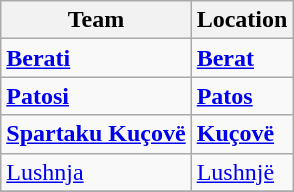<table class="wikitable sortable">
<tr>
<th>Team</th>
<th>Location</th>
</tr>
<tr>
<td><strong><a href='#'>Berati</a></strong></td>
<td><strong><a href='#'>Berat</a></strong></td>
</tr>
<tr>
<td><strong><a href='#'>Patosi</a></strong></td>
<td><strong><a href='#'>Patos</a></strong></td>
</tr>
<tr>
<td><strong><a href='#'>Spartaku Kuçovë</a></strong></td>
<td><strong><a href='#'>Kuçovë</a></strong></td>
</tr>
<tr>
<td><a href='#'>Lushnja</a></td>
<td><a href='#'>Lushnjë</a></td>
</tr>
<tr>
</tr>
</table>
